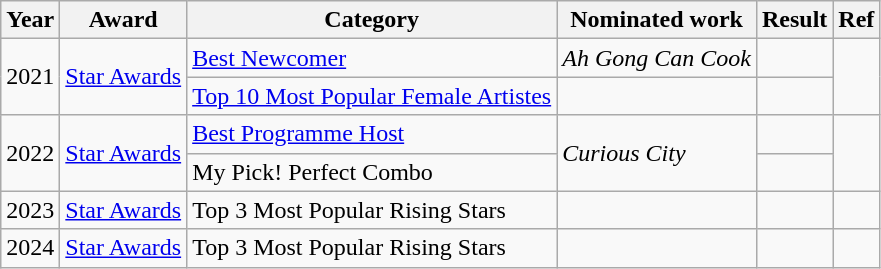<table class="wikitable sortable">
<tr>
<th>Year</th>
<th>Award</th>
<th>Category</th>
<th>Nominated work</th>
<th>Result</th>
<th class="unsortable">Ref</th>
</tr>
<tr>
<td rowspan=2>2021</td>
<td rowspan=2><a href='#'>Star Awards</a></td>
<td><a href='#'>Best Newcomer</a></td>
<td><em>Ah Gong Can Cook</em></td>
<td></td>
<td rowspan=2></td>
</tr>
<tr>
<td><a href='#'>Top 10 Most Popular Female Artistes</a></td>
<td></td>
<td></td>
</tr>
<tr>
<td rowspan=2>2022</td>
<td rowspan=2><a href='#'>Star Awards</a></td>
<td><a href='#'>Best Programme Host</a></td>
<td rowspan=2><em>Curious City</em></td>
<td></td>
<td rowspan=2></td>
</tr>
<tr>
<td>My Pick! Perfect Combo</td>
<td></td>
</tr>
<tr>
<td rowspan=1>2023</td>
<td><a href='#'>Star Awards</a></td>
<td>Top 3 Most Popular Rising Stars</td>
<td></td>
<td></td>
<td rowspan=1></td>
</tr>
<tr>
<td rowspan=1>2024</td>
<td><a href='#'>Star Awards</a></td>
<td>Top 3 Most Popular Rising Stars</td>
<td></td>
<td></td>
<td></td>
</tr>
</table>
